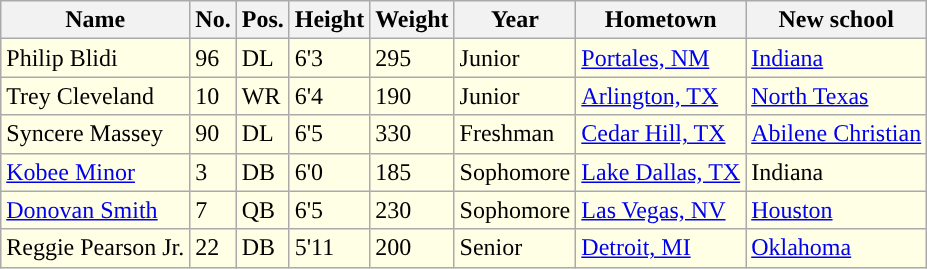<table class="wikitable sortable">
<tr>
<th>Name</th>
<th>No.</th>
<th>Pos.</th>
<th>Height</th>
<th>Weight</th>
<th>Year</th>
<th>Hometown</th>
<th class="unsortable">New school</th>
</tr>
<tr style="background:#FFFFE6;">
<td>Philip Blidi</td>
<td>96</td>
<td>DL</td>
<td>6'3</td>
<td>295</td>
<td>Junior</td>
<td><a href='#'>Portales, NM</a></td>
<td><a href='#'>Indiana</a></td>
</tr>
<tr style="background:#FFFFE6;">
<td>Trey Cleveland</td>
<td>10</td>
<td>WR</td>
<td>6'4</td>
<td>190</td>
<td>Junior</td>
<td><a href='#'>Arlington, TX</a></td>
<td><a href='#'>North Texas</a></td>
</tr>
<tr style="background:#FFFFE6;">
<td>Syncere Massey</td>
<td>90</td>
<td>DL</td>
<td>6'5</td>
<td>330</td>
<td>Freshman</td>
<td><a href='#'>Cedar Hill, TX</a></td>
<td><a href='#'>Abilene Christian</a></td>
</tr>
<tr style="background:#FFFFE6;">
<td><a href='#'>Kobee Minor</a></td>
<td>3</td>
<td>DB</td>
<td>6'0</td>
<td>185</td>
<td>Sophomore</td>
<td><a href='#'>Lake Dallas, TX</a></td>
<td>Indiana</td>
</tr>
<tr style="background:#FFFFE6;">
<td><a href='#'>Donovan Smith</a></td>
<td>7</td>
<td>QB</td>
<td>6'5</td>
<td>230</td>
<td>Sophomore</td>
<td><a href='#'>Las Vegas, NV</a></td>
<td><a href='#'>Houston</a></td>
</tr>
<tr style="background:#FFFFE6;">
<td>Reggie Pearson Jr.</td>
<td>22</td>
<td>DB</td>
<td>5'11</td>
<td>200</td>
<td>Senior</td>
<td><a href='#'>Detroit, MI</a></td>
<td><a href='#'>Oklahoma</a></td>
</tr>
</table>
